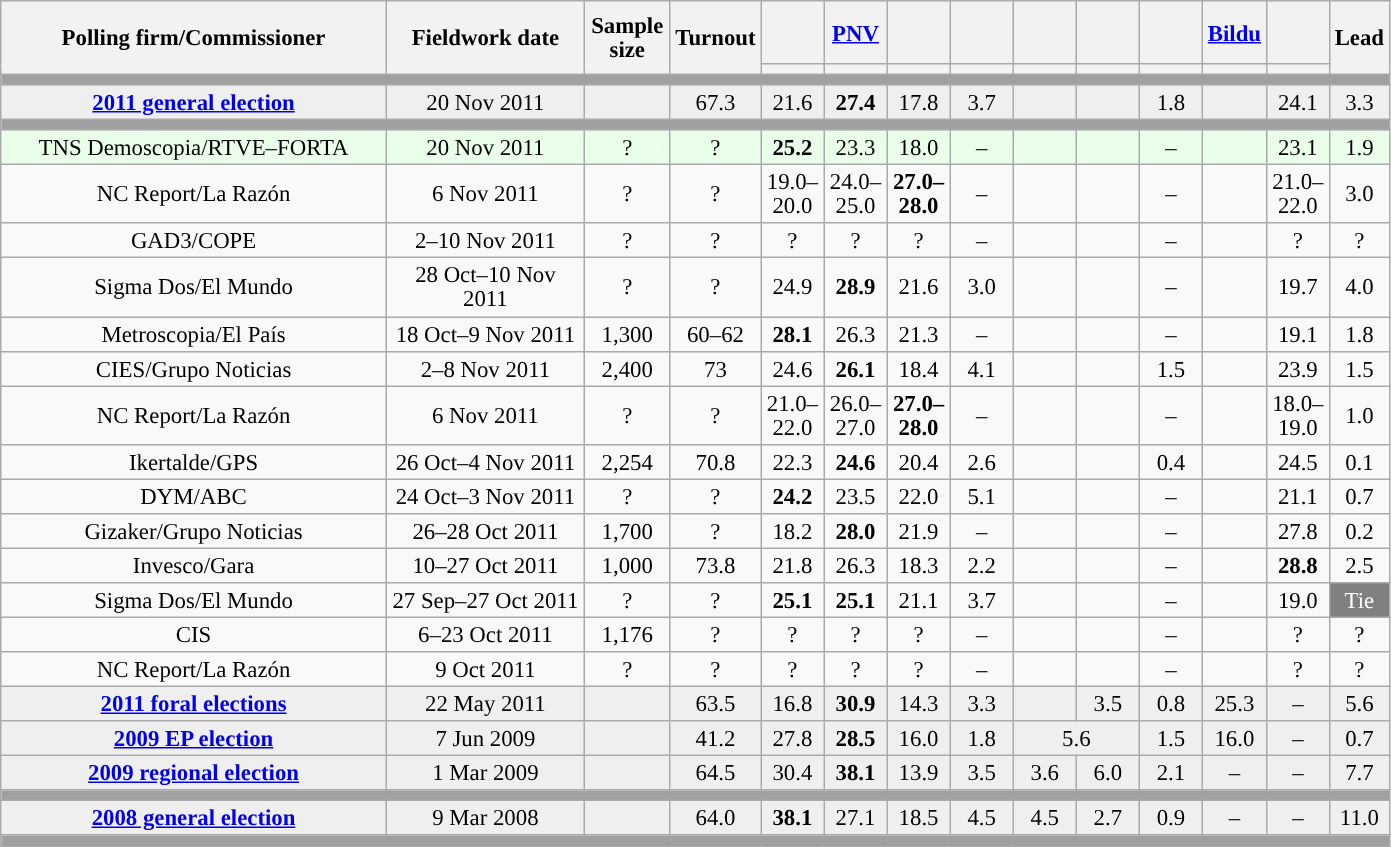<table class="wikitable collapsible collapsed" style="text-align:center; font-size:95%; line-height:16px;">
<tr style="height:42px;">
<th style="width:250px;" rowspan="2">Polling firm/Commissioner</th>
<th style="width:125px;" rowspan="2">Fieldwork date</th>
<th style="width:50px;" rowspan="2">Sample size</th>
<th style="width:45px;" rowspan="2">Turnout</th>
<th style="width:35px;"></th>
<th style="width:35px;"><a href='#'>PNV</a></th>
<th style="width:35px;"></th>
<th style="width:35px;"></th>
<th style="width:35px;"></th>
<th style="width:35px;"></th>
<th style="width:35px;"></th>
<th style="width:35px;"><a href='#'>Bildu</a></th>
<th style="width:35px;"></th>
<th style="width:30px;" rowspan="2">Lead</th>
</tr>
<tr>
<th style="color:inherit;background:"></th>
<th style="color:inherit;background:"></th>
<th style="color:inherit;background:"></th>
<th style="color:inherit;background:"></th>
<th style="color:inherit;background:"></th>
<th style="color:inherit;background:"></th>
<th style="color:inherit;background:"></th>
<th style="color:inherit;background:"></th>
<th style="color:inherit;background:"></th>
</tr>
<tr>
<td colspan="14" style="background:#A0A0A0"></td>
</tr>
<tr style="background:#EFEFEF;">
<td><strong><a href='#'>2011 general election</a></strong></td>
<td>20 Nov 2011</td>
<td></td>
<td>67.3</td>
<td>21.6<br></td>
<td><strong>27.4</strong><br></td>
<td>17.8<br></td>
<td>3.7<br></td>
<td></td>
<td></td>
<td>1.8<br></td>
<td></td>
<td>24.1<br></td>
<td style="background:">3.3</td>
</tr>
<tr>
<td colspan="14" style="background:#A0A0A0"></td>
</tr>
<tr style="background:#EAFFEA;">
<td>TNS Demoscopia/RTVE–FORTA</td>
<td>20 Nov 2011</td>
<td>?</td>
<td>?</td>
<td><strong>25.2</strong><br></td>
<td>23.3<br></td>
<td>18.0<br></td>
<td>–</td>
<td></td>
<td></td>
<td>–</td>
<td></td>
<td>23.1<br></td>
<td style="background:">1.9</td>
</tr>
<tr>
<td>NC Report/La Razón</td>
<td>6 Nov 2011</td>
<td>?</td>
<td>?</td>
<td>19.0–<br>20.0<br></td>
<td>24.0–<br>25.0<br></td>
<td><strong>27.0–<br>28.0</strong><br></td>
<td>–</td>
<td></td>
<td></td>
<td>–</td>
<td></td>
<td>21.0–<br>22.0<br></td>
<td style="background:">3.0</td>
</tr>
<tr>
<td>GAD3/COPE</td>
<td>2–10 Nov 2011</td>
<td>?</td>
<td>?</td>
<td>?<br></td>
<td>?<br></td>
<td>?<br></td>
<td>–</td>
<td></td>
<td></td>
<td>–</td>
<td></td>
<td>?<br></td>
<td style="background:">?</td>
</tr>
<tr>
<td>Sigma Dos/El Mundo</td>
<td>28 Oct–10 Nov 2011</td>
<td>?</td>
<td>?</td>
<td>24.9<br></td>
<td><strong>28.9</strong><br></td>
<td>21.6<br></td>
<td>3.0<br></td>
<td></td>
<td></td>
<td>–</td>
<td></td>
<td>19.7<br></td>
<td style="background:">4.0</td>
</tr>
<tr>
<td>Metroscopia/El País</td>
<td>18 Oct–9 Nov 2011</td>
<td>1,300</td>
<td>60–62</td>
<td><strong>28.1</strong><br></td>
<td>26.3<br></td>
<td>21.3<br></td>
<td>–</td>
<td></td>
<td></td>
<td>–</td>
<td></td>
<td>19.1<br></td>
<td style="background:">1.8</td>
</tr>
<tr>
<td>CIES/Grupo Noticias</td>
<td>2–8 Nov 2011</td>
<td>2,400</td>
<td>73</td>
<td>24.6<br></td>
<td><strong>26.1</strong><br></td>
<td>18.4<br></td>
<td>4.1<br></td>
<td></td>
<td></td>
<td>1.5<br></td>
<td></td>
<td>23.9<br></td>
<td style="background:">1.5</td>
</tr>
<tr>
<td>NC Report/La Razón</td>
<td>6 Nov 2011</td>
<td>?</td>
<td>?</td>
<td>21.0–<br>22.0<br></td>
<td>26.0–<br>27.0<br></td>
<td><strong>27.0–<br>28.0</strong><br></td>
<td>–</td>
<td></td>
<td></td>
<td>–</td>
<td></td>
<td>18.0–<br>19.0<br></td>
<td style="background:">1.0</td>
</tr>
<tr>
<td>Ikertalde/GPS</td>
<td>26 Oct–4 Nov 2011</td>
<td>2,254</td>
<td>70.8</td>
<td>22.3<br></td>
<td><strong>24.6</strong><br></td>
<td>20.4<br></td>
<td>2.6<br></td>
<td></td>
<td></td>
<td>0.4<br></td>
<td></td>
<td>24.5<br></td>
<td style="background:">0.1</td>
</tr>
<tr>
<td>DYM/ABC</td>
<td>24 Oct–3 Nov 2011</td>
<td>?</td>
<td>?</td>
<td><strong>24.2</strong><br></td>
<td>23.5<br></td>
<td>22.0<br></td>
<td>5.1<br></td>
<td></td>
<td></td>
<td>–</td>
<td></td>
<td>21.1<br></td>
<td style="background:">0.7</td>
</tr>
<tr>
<td>Gizaker/Grupo Noticias</td>
<td>26–28 Oct 2011</td>
<td>1,700</td>
<td>?</td>
<td>18.2<br></td>
<td><strong>28.0</strong><br></td>
<td>21.9<br></td>
<td>–</td>
<td></td>
<td></td>
<td>–</td>
<td></td>
<td>27.8<br></td>
<td style="background:">0.2</td>
</tr>
<tr>
<td>Invesco/Gara</td>
<td>10–27 Oct 2011</td>
<td>1,000</td>
<td>73.8</td>
<td>21.8<br></td>
<td>26.3<br></td>
<td>18.3<br></td>
<td>2.2<br></td>
<td></td>
<td></td>
<td>–</td>
<td></td>
<td><strong>28.8</strong><br></td>
<td style="background:">2.5</td>
</tr>
<tr>
<td>Sigma Dos/El Mundo</td>
<td>27 Sep–27 Oct 2011</td>
<td>?</td>
<td>?</td>
<td><strong>25.1</strong><br></td>
<td><strong>25.1</strong><br></td>
<td>21.1<br></td>
<td>3.7<br></td>
<td></td>
<td></td>
<td>–</td>
<td></td>
<td>19.0<br></td>
<td style="background:gray; color:white;">Tie</td>
</tr>
<tr>
<td>CIS</td>
<td>6–23 Oct 2011</td>
<td>1,176</td>
<td>?</td>
<td>?<br></td>
<td>?<br></td>
<td>?<br></td>
<td>–</td>
<td></td>
<td></td>
<td>–</td>
<td></td>
<td>?<br></td>
<td style="background:">?</td>
</tr>
<tr>
<td>NC Report/La Razón</td>
<td>9 Oct 2011</td>
<td>?</td>
<td>?</td>
<td>?<br></td>
<td>?<br></td>
<td>?<br></td>
<td>–</td>
<td></td>
<td></td>
<td>–</td>
<td></td>
<td>?<br></td>
<td style="background:">?</td>
</tr>
<tr style="background:#EFEFEF;">
<td><strong><a href='#'>2011 foral elections</a></strong></td>
<td>22 May 2011</td>
<td></td>
<td>63.5</td>
<td>16.8<br></td>
<td><strong>30.9</strong><br></td>
<td>14.3<br></td>
<td>3.3<br></td>
<td></td>
<td>3.5<br></td>
<td>0.8<br></td>
<td>25.3<br></td>
<td>–</td>
<td style="background:">5.6</td>
</tr>
<tr style="background:#EFEFEF;">
<td><strong><a href='#'>2009 EP election</a></strong></td>
<td>7 Jun 2009</td>
<td></td>
<td>41.2</td>
<td>27.8<br></td>
<td><strong>28.5</strong><br></td>
<td>16.0<br></td>
<td>1.8<br></td>
<td colspan="2">5.6<br></td>
<td>1.5<br></td>
<td>16.0<br></td>
<td>–</td>
<td style="background:">0.7</td>
</tr>
<tr style="background:#EFEFEF;">
<td><strong><a href='#'>2009 regional election</a></strong></td>
<td>1 Mar 2009</td>
<td></td>
<td>64.5</td>
<td>30.4<br></td>
<td><strong>38.1</strong><br></td>
<td>13.9<br></td>
<td>3.5<br></td>
<td>3.6<br></td>
<td>6.0<br></td>
<td>2.1<br></td>
<td>–</td>
<td>–</td>
<td style="background:">7.7</td>
</tr>
<tr>
<td colspan="14" style="background:#A0A0A0"></td>
</tr>
<tr style="background:#EFEFEF;">
<td><strong><a href='#'>2008 general election</a></strong></td>
<td>9 Mar 2008</td>
<td></td>
<td>64.0</td>
<td><strong>38.1</strong><br></td>
<td>27.1<br></td>
<td>18.5<br></td>
<td>4.5<br></td>
<td>4.5<br></td>
<td>2.7<br></td>
<td>0.9<br></td>
<td>–</td>
<td>–</td>
<td style="background:">11.0</td>
</tr>
<tr>
<td colspan="14" style="background:#A0A0A0"></td>
</tr>
</table>
